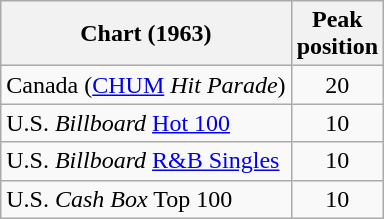<table class="wikitable">
<tr>
<th>Chart (1963)</th>
<th>Peak<br>position</th>
</tr>
<tr>
<td>Canada (<a href='#'>CHUM</a> <em>Hit Parade</em>)</td>
<td style="text-align:center;">20</td>
</tr>
<tr>
<td>U.S. <em>Billboard</em> <a href='#'>Hot 100</a></td>
<td align="center">10</td>
</tr>
<tr>
<td>U.S. <em>Billboard</em> <a href='#'>R&B Singles</a></td>
<td align="center">10</td>
</tr>
<tr>
<td>U.S. <em>Cash Box</em> Top 100</td>
<td align="center">10</td>
</tr>
</table>
